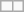<table class="wikitable" style="margin-left: auto; margin-right: auto; border: none;">
<tr>
<td></td>
<td></td>
</tr>
</table>
